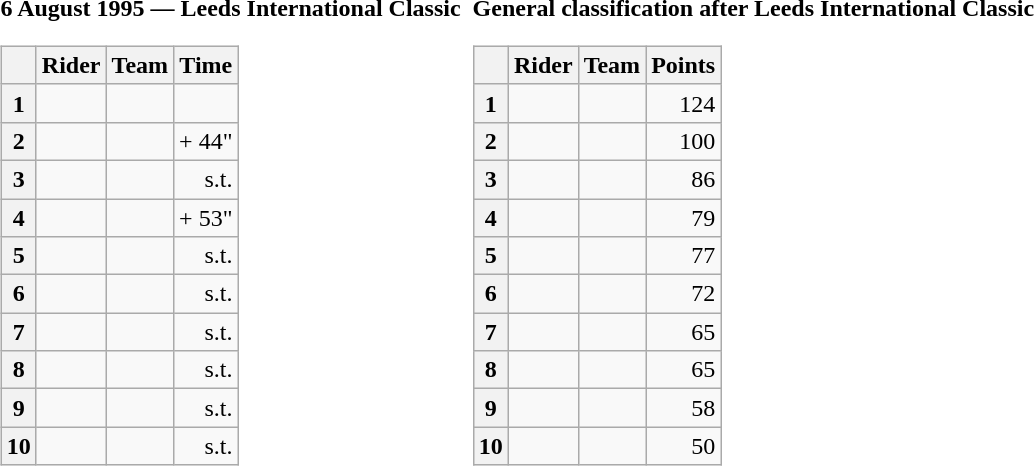<table>
<tr>
<td><strong>6 August 1995 — Leeds International Classic </strong><br><table class="wikitable">
<tr>
<th></th>
<th>Rider</th>
<th>Team</th>
<th>Time</th>
</tr>
<tr>
<th>1</th>
<td></td>
<td></td>
<td align="right"></td>
</tr>
<tr>
<th>2</th>
<td></td>
<td></td>
<td align="right">+ 44"</td>
</tr>
<tr>
<th>3</th>
<td></td>
<td></td>
<td align="right">s.t.</td>
</tr>
<tr>
<th>4</th>
<td></td>
<td></td>
<td align="right">+ 53"</td>
</tr>
<tr>
<th>5</th>
<td> </td>
<td></td>
<td align="right">s.t.</td>
</tr>
<tr>
<th>6</th>
<td></td>
<td></td>
<td align="right">s.t.</td>
</tr>
<tr>
<th>7</th>
<td></td>
<td></td>
<td align="right">s.t.</td>
</tr>
<tr>
<th>8</th>
<td></td>
<td></td>
<td align="right">s.t.</td>
</tr>
<tr>
<th>9</th>
<td></td>
<td></td>
<td align="right">s.t.</td>
</tr>
<tr>
<th>10</th>
<td></td>
<td></td>
<td align="right">s.t.</td>
</tr>
</table>
</td>
<td></td>
<td><strong>General classification after Leeds International Classic</strong><br><table class="wikitable">
<tr>
<th></th>
<th>Rider</th>
<th>Team</th>
<th>Points</th>
</tr>
<tr>
<th>1</th>
<td> </td>
<td></td>
<td align="right">124</td>
</tr>
<tr>
<th>2</th>
<td></td>
<td></td>
<td align="right">100</td>
</tr>
<tr>
<th>3</th>
<td></td>
<td></td>
<td align="right">86</td>
</tr>
<tr>
<th>4</th>
<td></td>
<td></td>
<td align="right">79</td>
</tr>
<tr>
<th>5</th>
<td></td>
<td></td>
<td align="right">77</td>
</tr>
<tr>
<th>6</th>
<td></td>
<td></td>
<td align="right">72</td>
</tr>
<tr>
<th>7</th>
<td></td>
<td></td>
<td align="right">65</td>
</tr>
<tr>
<th>8</th>
<td></td>
<td></td>
<td align="right">65</td>
</tr>
<tr>
<th>9</th>
<td></td>
<td></td>
<td align="right">58</td>
</tr>
<tr>
<th>10</th>
<td></td>
<td></td>
<td align="right">50</td>
</tr>
</table>
</td>
</tr>
</table>
